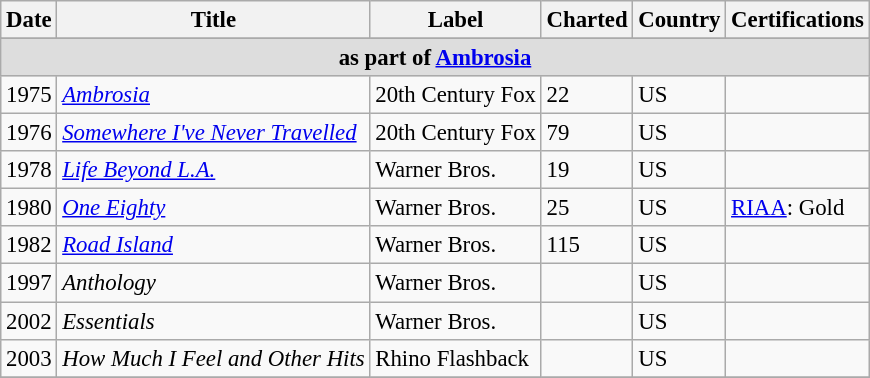<table class="wikitable" style="font-size: 95%;">
<tr>
<th>Date</th>
<th>Title</th>
<th>Label</th>
<th>Charted</th>
<th>Country</th>
<th>Certifications</th>
</tr>
<tr>
</tr>
<tr bgcolor="#DDDDDD">
<td colspan=7 align=center><strong>as part of <a href='#'>Ambrosia</a></strong></td>
</tr>
<tr>
<td align="left" valign="center">1975</td>
<td align="left" valign="center"><em><a href='#'>Ambrosia</a></em></td>
<td align="left" valign="center">20th Century Fox</td>
<td align="left" valign="center">22</td>
<td align="left" valign="center">US</td>
<td align="left" valign="center"></td>
</tr>
<tr>
<td align="left" valign="center">1976</td>
<td align="left" valign="center"><em><a href='#'>Somewhere I've Never Travelled</a></em></td>
<td align="left" valign="center">20th Century Fox</td>
<td align="left" valign="center">79</td>
<td align="left" valign="center">US</td>
<td align="left" valign="center"></td>
</tr>
<tr>
<td align="left" valign="center">1978</td>
<td align="left" valign="center"><em><a href='#'>Life Beyond L.A.</a></em></td>
<td align="left" valign="center">Warner Bros.</td>
<td align="left" valign="center">19</td>
<td align="left" valign="center">US</td>
<td align="left" valign="center"></td>
</tr>
<tr>
<td align="left" valign="center">1980</td>
<td align="left" valign="center"><em><a href='#'>One Eighty</a></em></td>
<td align="left" valign="center">Warner Bros.</td>
<td align="left" valign="center">25</td>
<td align="left" valign="center">US</td>
<td align="left" valign="center"><a href='#'>RIAA</a>: Gold</td>
</tr>
<tr>
<td align="left" valign="center">1982</td>
<td align="left" valign="center"><em><a href='#'>Road Island</a></em></td>
<td align="left" valign="center">Warner Bros.</td>
<td align="left" valign="center">115</td>
<td align="left" valign="center">US</td>
<td align="left" valign="center"></td>
</tr>
<tr>
<td align="left" valign="center">1997</td>
<td align="left" valign="center"><em>Anthology</em></td>
<td align="left" valign="center">Warner Bros.</td>
<td align="left" valign="center"></td>
<td align="left" valign="center">US</td>
<td align="left" valign="center"></td>
</tr>
<tr>
<td align="left" valign="center">2002</td>
<td align="left" valign="center"><em>Essentials</em></td>
<td align="left" valign="center">Warner Bros.</td>
<td align="left" valign="center"></td>
<td align="left" valign="center">US</td>
<td align="left" valign="center"></td>
</tr>
<tr>
<td align="left" valign="center">2003</td>
<td align="left" valign="center"><em>How Much I Feel and Other Hits</em></td>
<td align="left" valign="center">Rhino Flashback</td>
<td align="left" valign="center"></td>
<td align="left" valign="center">US</td>
<td align="left" valign="center"></td>
</tr>
<tr>
</tr>
</table>
